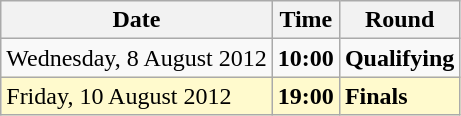<table class="wikitable">
<tr>
<th>Date</th>
<th>Time</th>
<th>Round</th>
</tr>
<tr>
<td>Wednesday, 8 August 2012</td>
<td><strong>10:00</strong></td>
<td><strong>Qualifying</strong></td>
</tr>
<tr style=background:lemonchiffon>
<td>Friday, 10 August 2012</td>
<td><strong>19:00</strong></td>
<td><strong>Finals</strong></td>
</tr>
</table>
